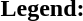<table class="toccolours" style="font-size:100%; white-space:nowrap;">
<tr>
<td><strong>Legend:</strong></td>
</tr>
<tr>
<td></td>
</tr>
</table>
